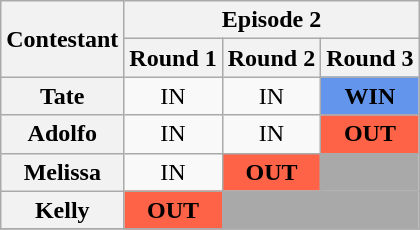<table class="wikitable" style="text-align:center;font-size:100%">
<tr>
<th rowspan=2>Contestant</th>
<th colspan=3>Episode 2</th>
</tr>
<tr>
<th>Round 1</th>
<th>Round 2</th>
<th>Round 3</th>
</tr>
<tr>
<th>Tate</th>
<td>IN</td>
<td>IN</td>
<td style="background:cornflowerblue;"><strong>WIN</strong></td>
</tr>
<tr>
<th>Adolfo</th>
<td>IN</td>
<td>IN</td>
<td style="background:tomato;"><strong>OUT</strong></td>
</tr>
<tr>
<th>Melissa</th>
<td>IN</td>
<td style="background:tomato;"><strong>OUT</strong></td>
<td colspan="3" style="background:darkgrey;"></td>
</tr>
<tr>
<th>Kelly</th>
<td style="background:tomato;"><strong>OUT</strong></td>
<td colspan="3" style="background:darkgrey;"></td>
</tr>
<tr>
</tr>
</table>
